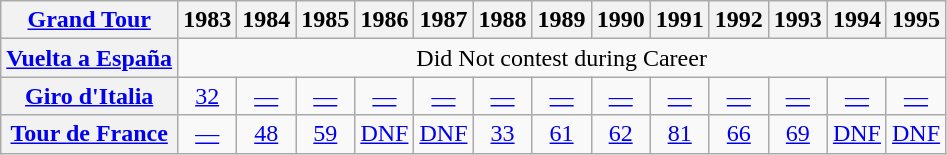<table class="wikitable plainrowheaders">
<tr>
<th scope="col"><a href='#'>Grand Tour</a></th>
<th scope="col">1983</th>
<th scope="col">1984</th>
<th scope="col">1985</th>
<th scope="col">1986</th>
<th scope="col">1987</th>
<th scope="col">1988</th>
<th scope="col">1989</th>
<th scope="col">1990</th>
<th scope="col">1991</th>
<th scope="col">1992</th>
<th scope="col">1993</th>
<th scope="col">1994</th>
<th scope="col">1995</th>
</tr>
<tr style="text-align:center;">
<th scope="row"> <a href='#'>Vuelta a España</a></th>
<td colspan=13>Did Not contest during Career</td>
</tr>
<tr style="text-align:center;">
<th scope="row"> <a href='#'>Giro d'Italia</a></th>
<td><a href='#'>32</a></td>
<td><a href='#'>—</a></td>
<td><a href='#'>—</a></td>
<td><a href='#'>—</a></td>
<td><a href='#'>—</a></td>
<td><a href='#'>—</a></td>
<td><a href='#'>—</a></td>
<td><a href='#'>—</a></td>
<td><a href='#'>—</a></td>
<td><a href='#'>—</a></td>
<td><a href='#'>—</a></td>
<td><a href='#'>—</a></td>
<td><a href='#'>—</a></td>
</tr>
<tr style="text-align:center;">
<th scope="row"> <a href='#'>Tour de France</a></th>
<td><a href='#'>—</a></td>
<td><a href='#'>48</a></td>
<td><a href='#'>59</a></td>
<td><a href='#'>DNF</a></td>
<td><a href='#'>DNF</a></td>
<td><a href='#'>33</a></td>
<td><a href='#'>61</a></td>
<td><a href='#'>62</a></td>
<td><a href='#'>81</a></td>
<td><a href='#'>66</a></td>
<td><a href='#'>69</a></td>
<td><a href='#'>DNF</a></td>
<td><a href='#'>DNF</a></td>
</tr>
</table>
